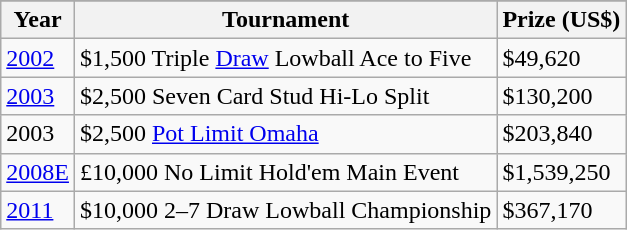<table class="wikitable">
<tr>
</tr>
<tr>
<th>Year</th>
<th>Tournament</th>
<th>Prize (US$)</th>
</tr>
<tr>
<td><a href='#'>2002</a></td>
<td>$1,500 Triple <a href='#'>Draw</a> Lowball Ace to Five</td>
<td>$49,620</td>
</tr>
<tr>
<td><a href='#'>2003</a></td>
<td>$2,500 Seven Card Stud Hi-Lo Split</td>
<td>$130,200</td>
</tr>
<tr>
<td>2003</td>
<td>$2,500 <a href='#'>Pot Limit Omaha</a></td>
<td>$203,840</td>
</tr>
<tr>
<td><a href='#'>2008E</a></td>
<td>£10,000 No Limit Hold'em Main Event</td>
<td>$1,539,250</td>
</tr>
<tr>
<td><a href='#'>2011</a></td>
<td>$10,000 2–7 Draw Lowball Championship</td>
<td>$367,170</td>
</tr>
</table>
